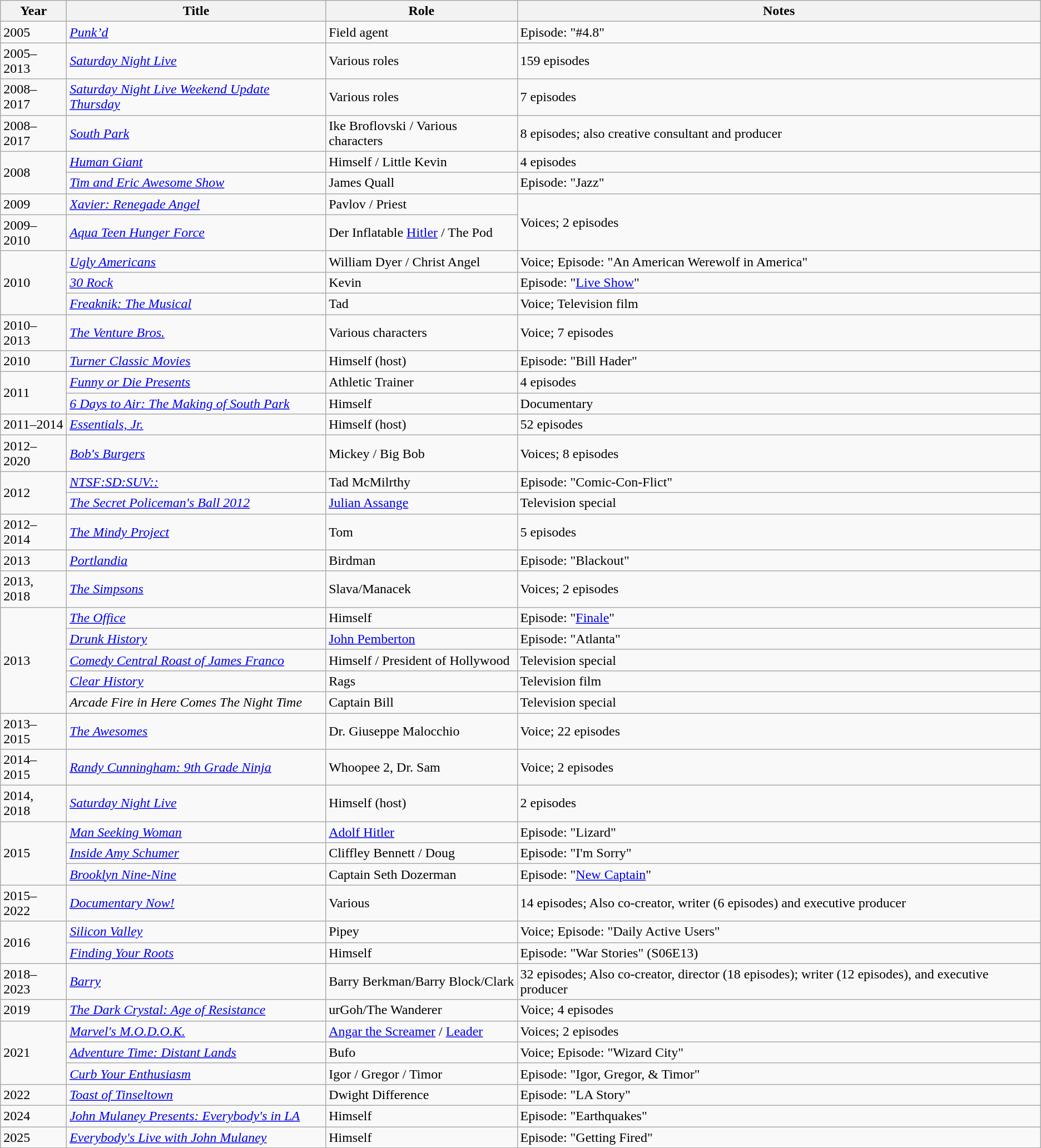<table class="wikitable sortable">
<tr>
<th>Year</th>
<th>Title</th>
<th>Role</th>
<th>Notes</th>
</tr>
<tr>
<td>2005</td>
<td><em><a href='#'>Punk’d</a></em></td>
<td>Field agent</td>
<td>Episode: "#4.8"</td>
</tr>
<tr>
<td>2005–2013</td>
<td><em><a href='#'>Saturday Night Live</a></em></td>
<td>Various roles</td>
<td>159 episodes</td>
</tr>
<tr>
<td>2008–2017</td>
<td><em><a href='#'>Saturday Night Live Weekend Update Thursday</a></em></td>
<td>Various roles</td>
<td>7 episodes</td>
</tr>
<tr>
<td>2008–2017</td>
<td><em><a href='#'>South Park</a></em></td>
<td>Ike Broflovski / Various characters</td>
<td>8 episodes; also creative consultant and producer</td>
</tr>
<tr>
<td rowspan="2">2008</td>
<td><em><a href='#'>Human Giant</a></em></td>
<td>Himself / Little Kevin</td>
<td>4 episodes</td>
</tr>
<tr>
<td><em><a href='#'>Tim and Eric Awesome Show</a></em></td>
<td>James Quall</td>
<td>Episode: "Jazz"</td>
</tr>
<tr>
<td>2009</td>
<td><em><a href='#'>Xavier: Renegade Angel</a></em></td>
<td>Pavlov / Priest</td>
<td rowspan="2">Voices; 2 episodes</td>
</tr>
<tr>
<td>2009–2010</td>
<td><em><a href='#'>Aqua Teen Hunger Force</a></em></td>
<td>Der Inflatable <a href='#'>Hitler</a> / The Pod</td>
</tr>
<tr>
<td rowspan="3">2010</td>
<td><em><a href='#'>Ugly Americans</a></em></td>
<td>William Dyer / Christ Angel</td>
<td>Voice; Episode: "An American Werewolf in America"</td>
</tr>
<tr>
<td><em><a href='#'>30 Rock</a></em></td>
<td>Kevin</td>
<td>Episode: "<a href='#'>Live Show</a>"</td>
</tr>
<tr>
<td><em><a href='#'>Freaknik: The Musical</a></em></td>
<td>Tad</td>
<td>Voice; Television film</td>
</tr>
<tr>
<td>2010–2013</td>
<td><em><a href='#'>The Venture Bros.</a></em></td>
<td>Various characters</td>
<td>Voice; 7 episodes</td>
</tr>
<tr>
<td>2010</td>
<td><em><a href='#'>Turner Classic Movies</a></em></td>
<td>Himself (host)</td>
<td>Episode: "Bill Hader"</td>
</tr>
<tr>
<td rowspan="2">2011</td>
<td><em><a href='#'>Funny or Die Presents</a></em></td>
<td>Athletic Trainer</td>
<td>4 episodes</td>
</tr>
<tr>
<td><em><a href='#'>6 Days to Air: The Making of South Park</a></em></td>
<td>Himself</td>
<td>Documentary</td>
</tr>
<tr>
<td>2011–2014</td>
<td><em><a href='#'>Essentials, Jr.</a></em></td>
<td>Himself (host)</td>
<td>52 episodes</td>
</tr>
<tr>
<td>2012–2020</td>
<td><em><a href='#'>Bob's Burgers</a></em></td>
<td>Mickey / Big Bob</td>
<td>Voices; 8 episodes</td>
</tr>
<tr>
<td rowspan="2">2012</td>
<td><em><a href='#'>NTSF:SD:SUV::</a></em></td>
<td>Tad McMilrthy</td>
<td>Episode: "Comic-Con-Flict"</td>
</tr>
<tr>
<td><em><a href='#'>The Secret Policeman's Ball 2012</a></em></td>
<td><a href='#'>Julian Assange</a></td>
<td>Television special</td>
</tr>
<tr>
<td>2012–2014</td>
<td><em><a href='#'>The Mindy Project</a></em></td>
<td>Tom</td>
<td>5 episodes</td>
</tr>
<tr>
<td>2013</td>
<td><em><a href='#'>Portlandia</a></em></td>
<td>Birdman</td>
<td>Episode: "Blackout"</td>
</tr>
<tr>
<td>2013, 2018</td>
<td><em><a href='#'>The Simpsons</a></em></td>
<td>Slava/Manacek</td>
<td>Voices; 2 episodes</td>
</tr>
<tr>
<td rowspan="5">2013</td>
<td><em><a href='#'>The Office</a></em></td>
<td>Himself</td>
<td>Episode: "<a href='#'>Finale</a>"</td>
</tr>
<tr>
<td><em><a href='#'>Drunk History</a></em></td>
<td><a href='#'>John Pemberton</a></td>
<td>Episode: "Atlanta"</td>
</tr>
<tr>
<td><em><a href='#'>Comedy Central Roast of James Franco</a></em></td>
<td>Himself / President of Hollywood</td>
<td>Television special</td>
</tr>
<tr>
<td><em><a href='#'>Clear History</a></em></td>
<td>Rags</td>
<td>Television film</td>
</tr>
<tr>
<td><em>Arcade Fire in Here Comes The Night Time</em></td>
<td>Captain Bill</td>
<td>Television special</td>
</tr>
<tr>
<td>2013–2015</td>
<td><em><a href='#'>The Awesomes</a></em></td>
<td>Dr. Giuseppe Malocchio</td>
<td>Voice; 22 episodes</td>
</tr>
<tr>
<td>2014–2015</td>
<td><em><a href='#'>Randy Cunningham: 9th Grade Ninja</a></em></td>
<td>Whoopee 2, Dr. Sam</td>
<td>Voice; 2 episodes</td>
</tr>
<tr>
<td>2014, 2018</td>
<td><em><a href='#'>Saturday Night Live</a></em></td>
<td>Himself (host)</td>
<td>2 episodes</td>
</tr>
<tr>
<td rowspan="3">2015</td>
<td><em><a href='#'>Man Seeking Woman</a></em></td>
<td><a href='#'>Adolf Hitler</a></td>
<td>Episode: "Lizard"</td>
</tr>
<tr>
<td><em><a href='#'>Inside Amy Schumer</a></em></td>
<td>Cliffley Bennett / Doug</td>
<td>Episode: "I'm Sorry"</td>
</tr>
<tr>
<td><em><a href='#'>Brooklyn Nine-Nine</a></em></td>
<td>Captain Seth Dozerman</td>
<td>Episode: "<a href='#'>New Captain</a>"</td>
</tr>
<tr>
<td>2015–2022</td>
<td><em><a href='#'>Documentary Now!</a></em></td>
<td>Various</td>
<td>14 episodes; Also co-creator, writer (6 episodes) and executive producer</td>
</tr>
<tr>
<td rowspan="2">2016</td>
<td><em><a href='#'>Silicon Valley</a></em></td>
<td>Pipey</td>
<td>Voice; Episode: "Daily Active Users"</td>
</tr>
<tr>
<td><em><a href='#'>Finding Your Roots</a></em></td>
<td>Himself</td>
<td>Episode: "War Stories" (S06E13)</td>
</tr>
<tr>
<td>2018–2023</td>
<td><em><a href='#'>Barry</a></em></td>
<td>Barry Berkman/Barry Block/Clark</td>
<td>32 episodes; Also co-creator, director (18 episodes); writer (12 episodes), and executive producer</td>
</tr>
<tr>
<td>2019</td>
<td><em><a href='#'>The Dark Crystal: Age of Resistance</a></em></td>
<td>urGoh/The Wanderer</td>
<td>Voice; 4 episodes</td>
</tr>
<tr>
<td rowspan="3">2021</td>
<td><em><a href='#'>Marvel's M.O.D.O.K.</a></em></td>
<td><a href='#'>Angar the Screamer</a> / <a href='#'>Leader</a></td>
<td>Voices; 2 episodes</td>
</tr>
<tr>
<td><em><a href='#'>Adventure Time: Distant Lands</a></em></td>
<td>Bufo</td>
<td>Voice; Episode: "Wizard City"</td>
</tr>
<tr>
<td><em><a href='#'>Curb Your Enthusiasm</a></em></td>
<td>Igor / Gregor / Timor</td>
<td>Episode: "Igor, Gregor, & Timor"</td>
</tr>
<tr>
<td>2022</td>
<td><em><a href='#'>Toast of Tinseltown</a></em></td>
<td>Dwight Difference</td>
<td>Episode: "LA Story"</td>
</tr>
<tr>
<td>2024</td>
<td><em><a href='#'>John Mulaney Presents: Everybody's in LA</a></em></td>
<td>Himself</td>
<td>Episode: "Earthquakes"</td>
</tr>
<tr>
<td>2025</td>
<td><em><a href='#'>Everybody's Live with John Mulaney</a></em></td>
<td>Himself</td>
<td>Episode: "Getting Fired"</td>
</tr>
<tr>
</tr>
</table>
